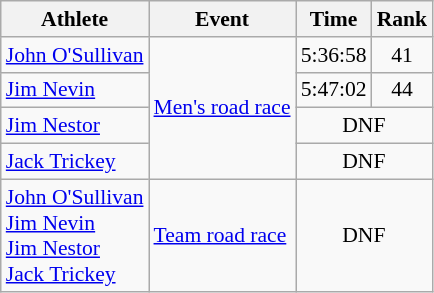<table class=wikitable style="font-size:90%">
<tr>
<th>Athlete</th>
<th>Event</th>
<th>Time</th>
<th>Rank</th>
</tr>
<tr align=center>
<td align=left><a href='#'>John O'Sullivan</a></td>
<td align=left rowspan=4><a href='#'>Men's road race</a></td>
<td>5:36:58</td>
<td>41</td>
</tr>
<tr align=center>
<td align=left><a href='#'>Jim Nevin</a></td>
<td>5:47:02</td>
<td>44</td>
</tr>
<tr align=center>
<td align=left rowspan=1><a href='#'>Jim Nestor</a></td>
<td colspan=2>DNF</td>
</tr>
<tr align=center>
<td align=left rowspan=1><a href='#'>Jack Trickey</a></td>
<td colspan=2>DNF</td>
</tr>
<tr align=center>
<td align=left><a href='#'>John O'Sullivan</a><br><a href='#'>Jim Nevin</a><br><a href='#'>Jim Nestor</a><br><a href='#'>Jack Trickey</a></td>
<td align=left><a href='#'>Team road race</a></td>
<td colspan=2>DNF</td>
</tr>
</table>
